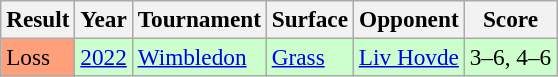<table class="sortable wikitable" style="font-size:97%">
<tr>
<th>Result</th>
<th>Year</th>
<th>Tournament</th>
<th>Surface</th>
<th>Opponent</th>
<th>Score</th>
</tr>
<tr style="background:#CCFFCC;">
<td style="background:#ffa07a;">Loss</td>
<td><a href='#'>2022</a></td>
<td><a href='#'>Wimbledon</a></td>
<td><a href='#'>Grass</a></td>
<td> <a href='#'>Liv Hovde</a></td>
<td>3–6, 4–6</td>
</tr>
</table>
